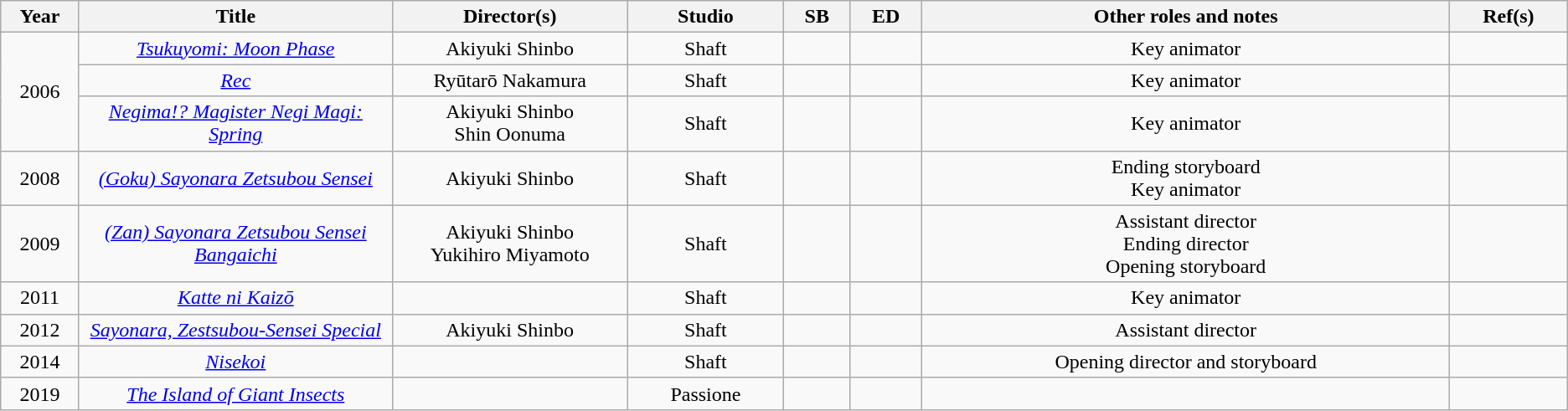<table class="wikitable sortable" style="text-align:center; margin=auto; ">
<tr>
<th scope="col" width=5%>Year</th>
<th scope="col" width=20%>Title</th>
<th scope="col" width=15%>Director(s)</th>
<th scope="col" width=10%>Studio</th>
<th scope="col" class="unsortable">SB</th>
<th scope="col" class="unsortable">ED</th>
<th scope="col" class="unsortable">Other roles and notes</th>
<th scope="col" class="unsortable">Ref(s)</th>
</tr>
<tr>
<td rowspan="3">2006</td>
<td><em><a href='#'>Tsukuyomi: Moon Phase</a></em></td>
<td>Akiyuki Shinbo</td>
<td>Shaft</td>
<td></td>
<td></td>
<td>Key animator</td>
<td></td>
</tr>
<tr>
<td><em><a href='#'>Rec</a></em></td>
<td>Ryūtarō Nakamura</td>
<td>Shaft</td>
<td></td>
<td></td>
<td>Key animator</td>
<td></td>
</tr>
<tr>
<td><em><a href='#'>Negima!? Magister Negi Magi: Spring</a></em></td>
<td>Akiyuki Shinbo <br>Shin Oonuma</td>
<td>Shaft</td>
<td></td>
<td></td>
<td>Key animator</td>
<td></td>
</tr>
<tr>
<td>2008</td>
<td><em><a href='#'>(Goku) Sayonara Zetsubou Sensei</a></em></td>
<td>Akiyuki Shinbo<br></td>
<td>Shaft</td>
<td></td>
<td></td>
<td>Ending storyboard<br>Key animator</td>
<td></td>
</tr>
<tr>
<td>2009</td>
<td><em><a href='#'>(Zan) Sayonara Zetsubou Sensei Bangaichi</a></em></td>
<td>Akiyuki Shinbo<br>Yukihiro Miyamoto </td>
<td>Shaft</td>
<td></td>
<td></td>
<td>Assistant director<br>Ending director<br>Opening storyboard</td>
<td></td>
</tr>
<tr>
<td>2011</td>
<td><em><a href='#'>Katte ni Kaizō</a></em></td>
<td></td>
<td>Shaft</td>
<td></td>
<td></td>
<td>Key animator</td>
<td></td>
</tr>
<tr>
<td>2012</td>
<td><em><a href='#'>Sayonara, Zestsubou-Sensei Special</a></em></td>
<td>Akiyuki Shinbo</td>
<td>Shaft</td>
<td></td>
<td></td>
<td>Assistant director</td>
<td></td>
</tr>
<tr>
<td>2014</td>
<td><em><a href='#'>Nisekoi</a></em></td>
<td></td>
<td>Shaft</td>
<td></td>
<td></td>
<td>Opening director and storyboard</td>
<td></td>
</tr>
<tr>
<td>2019</td>
<td><em><a href='#'>The Island of Giant Insects</a></em></td>
<td></td>
<td>Passione</td>
<td></td>
<td></td>
<td></td>
<td></td>
</tr>
</table>
